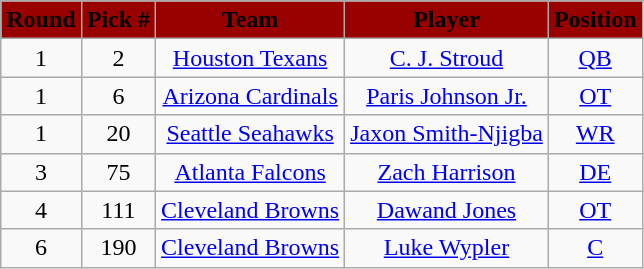<table class="wikitable" style="text-align:center">
<tr style="background:#900;">
<td><strong><span>Round</span></strong></td>
<td><strong><span>Pick #</span></strong></td>
<td><strong><span>Team</span></strong></td>
<td><strong><span>Player</span></strong></td>
<td><strong><span>Position</span></strong></td>
</tr>
<tr>
<td>1</td>
<td align=center>2</td>
<td><a href='#'>Houston Texans</a></td>
<td><a href='#'>C. J. Stroud</a></td>
<td><a href='#'>QB</a></td>
</tr>
<tr>
<td>1</td>
<td align=center>6</td>
<td><a href='#'>Arizona Cardinals</a></td>
<td><a href='#'>Paris Johnson Jr. </a></td>
<td><a href='#'>OT</a></td>
</tr>
<tr>
<td>1</td>
<td align=center>20</td>
<td><a href='#'>Seattle Seahawks</a></td>
<td><a href='#'>Jaxon Smith-Njigba</a></td>
<td><a href='#'>WR</a></td>
</tr>
<tr>
<td>3</td>
<td>75</td>
<td><a href='#'>Atlanta Falcons</a></td>
<td><a href='#'>Zach Harrison</a></td>
<td><a href='#'>DE</a></td>
</tr>
<tr>
<td>4</td>
<td>111</td>
<td><a href='#'>Cleveland Browns</a></td>
<td><a href='#'>Dawand Jones</a></td>
<td><a href='#'>OT</a></td>
</tr>
<tr>
<td>6</td>
<td>190</td>
<td><a href='#'>Cleveland Browns</a></td>
<td><a href='#'>Luke Wypler</a></td>
<td><a href='#'>C</a></td>
</tr>
</table>
